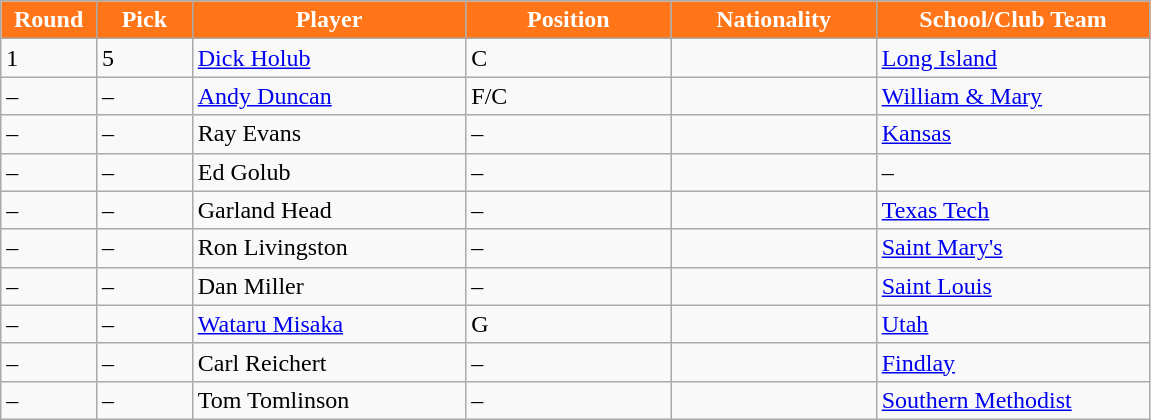<table class="wikitable sortable sortable">
<tr>
<th style="background:#FF7518;color:#FFFFFF;" width="7%">Round</th>
<th style="background:#FF7518;color:#FFFFFF;" width="7%">Pick</th>
<th style="background:#FF7518;color:#FFFFFF;" width="20%">Player</th>
<th style="background:#FF7518;color:#FFFFFF;" width="15%">Position</th>
<th style="background:#FF7518;color:#FFFFFF;" width="15%">Nationality</th>
<th style="background:#FF7518;color:#FFFFFF;" width="20%">School/Club Team</th>
</tr>
<tr>
<td>1</td>
<td>5</td>
<td><a href='#'>Dick Holub</a></td>
<td>C</td>
<td></td>
<td><a href='#'>Long Island</a></td>
</tr>
<tr>
<td>–</td>
<td>–</td>
<td><a href='#'>Andy Duncan</a></td>
<td>F/C</td>
<td></td>
<td><a href='#'>William & Mary</a></td>
</tr>
<tr>
<td>–</td>
<td>–</td>
<td>Ray Evans</td>
<td>–</td>
<td></td>
<td><a href='#'>Kansas</a></td>
</tr>
<tr>
<td>–</td>
<td>–</td>
<td>Ed Golub</td>
<td>–</td>
<td></td>
<td>–</td>
</tr>
<tr>
<td>–</td>
<td>–</td>
<td>Garland Head</td>
<td>–</td>
<td></td>
<td><a href='#'>Texas Tech</a></td>
</tr>
<tr>
<td>–</td>
<td>–</td>
<td>Ron Livingston</td>
<td>–</td>
<td></td>
<td><a href='#'>Saint Mary's</a></td>
</tr>
<tr>
<td>–</td>
<td>–</td>
<td>Dan Miller</td>
<td>–</td>
<td></td>
<td><a href='#'>Saint Louis</a></td>
</tr>
<tr>
<td>–</td>
<td>–</td>
<td><a href='#'>Wataru Misaka</a></td>
<td>G</td>
<td></td>
<td><a href='#'>Utah</a></td>
</tr>
<tr>
<td>–</td>
<td>–</td>
<td>Carl Reichert</td>
<td>–</td>
<td></td>
<td><a href='#'>Findlay</a></td>
</tr>
<tr>
<td>–</td>
<td>–</td>
<td>Tom Tomlinson</td>
<td>–</td>
<td></td>
<td><a href='#'>Southern Methodist</a></td>
</tr>
</table>
